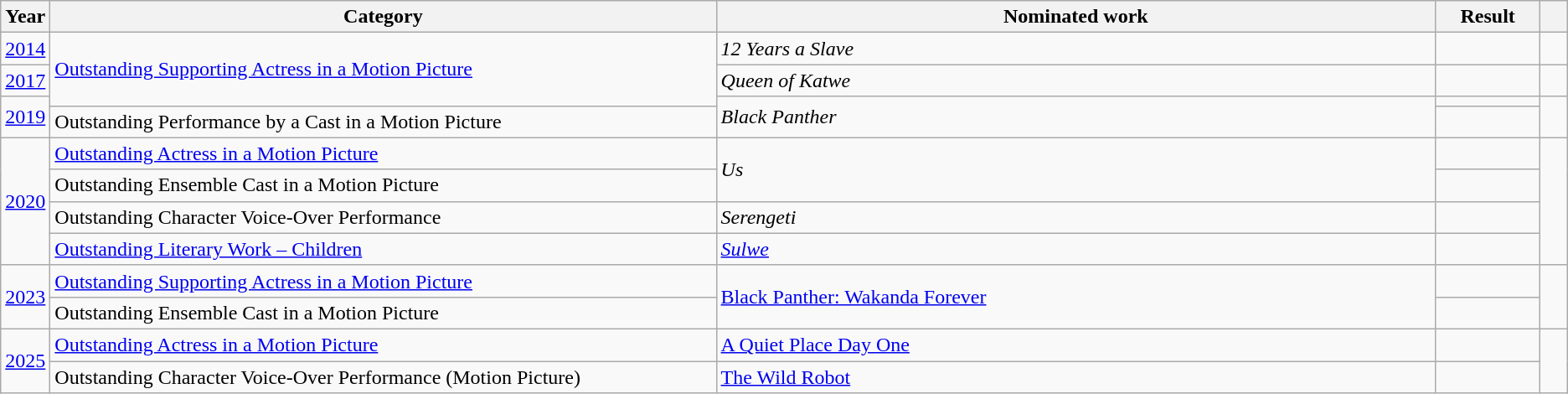<table class=wikitable>
<tr>
<th scope="col" style="width:1em;">Year</th>
<th scope="col" style="width:36em;">Category</th>
<th scope="col" style="width:39em;">Nominated work</th>
<th scope="col" style="width:5em;">Result</th>
<th scope="col" style="width:1em;"></th>
</tr>
<tr>
<td><a href='#'>2014</a></td>
<td rowspan="3"><a href='#'>Outstanding Supporting Actress in a Motion Picture</a></td>
<td><em>12 Years a Slave</em></td>
<td></td>
<td></td>
</tr>
<tr>
<td><a href='#'>2017</a></td>
<td><em>Queen of Katwe</em></td>
<td></td>
<td></td>
</tr>
<tr>
<td rowspan="2"><a href='#'>2019</a></td>
<td rowspan="2"><em>Black Panther</em></td>
<td></td>
<td rowspan="2"></td>
</tr>
<tr>
<td>Outstanding Performance by a Cast in a Motion Picture</td>
<td></td>
</tr>
<tr>
<td rowspan="4"><a href='#'>2020</a></td>
<td><a href='#'>Outstanding Actress in a Motion Picture</a></td>
<td rowspan="2"><em>Us</em></td>
<td></td>
<td rowspan="4"></td>
</tr>
<tr>
<td>Outstanding Ensemble Cast in a Motion Picture</td>
<td></td>
</tr>
<tr>
<td>Outstanding Character Voice-Over Performance</td>
<td><em>Serengeti</em></td>
<td></td>
</tr>
<tr>
<td><a href='#'>Outstanding Literary Work – Children</a></td>
<td><em><a href='#'>Sulwe</a></em></td>
<td></td>
</tr>
<tr>
<td rowspan="2"><a href='#'>2023</a></td>
<td><a href='#'>Outstanding Supporting Actress in a Motion Picture</a></td>
<td rowspan="2"><a href='#'>Black Panther: Wakanda Forever</a></td>
<td></td>
<td rowspan="2"></td>
</tr>
<tr>
<td>Outstanding Ensemble Cast in a Motion Picture</td>
<td></td>
</tr>
<tr>
<td rowspan="2"><a href='#'>2025</a></td>
<td><a href='#'>Outstanding Actress in a Motion Picture</a></td>
<td><a href='#'>A Quiet Place Day One</a></td>
<td></td>
<td rowspan="2"></td>
</tr>
<tr>
<td>Outstanding Character Voice-Over Performance (Motion Picture)</td>
<td><a href='#'>The Wild Robot</a></td>
<td></td>
</tr>
</table>
